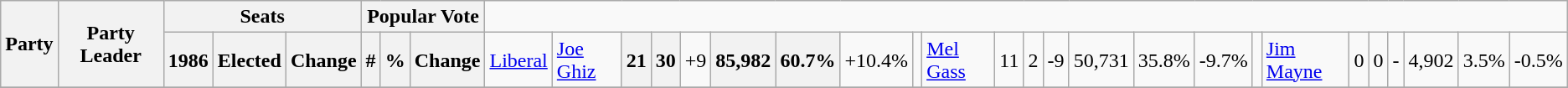<table class="wikitable">
<tr>
<th rowspan="2" colspan="2">Party</th>
<th rowspan="2">Party Leader</th>
<th colspan="3">Seats</th>
<th colspan="3">Popular Vote</th>
</tr>
<tr>
<th>1986</th>
<th>Elected</th>
<th>Change</th>
<th>#</th>
<th>%</th>
<th>Change<br>
</th>
<td><a href='#'>Liberal</a></td>
<td><a href='#'>Joe Ghiz</a></td>
<th align=right>21</th>
<th align=right>30</th>
<td align=right>+9</td>
<th align=right>85,982</th>
<th align=right>60.7%</th>
<td align=right>+10.4%<br>
</td>
<td></td>
<td><a href='#'>Mel Gass</a></td>
<td align=right>11</td>
<td align=right>2</td>
<td align=right>-9</td>
<td align=right>50,731</td>
<td align=right>35.8%</td>
<td align=right>-9.7%<br>
</td>
<td></td>
<td><a href='#'>Jim Mayne</a></td>
<td align=right>0</td>
<td align=right>0</td>
<td align=right>-</td>
<td align=right>4,902</td>
<td align=right>3.5%</td>
<td align=right>-0.5%</td>
</tr>
<tr>
</tr>
</table>
